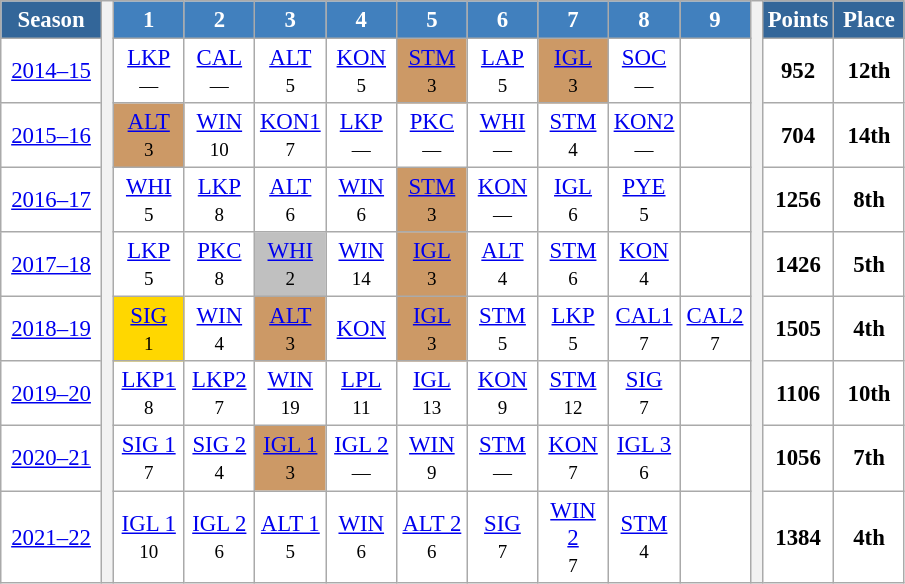<table class="wikitable" style="font-size:95%; text-align:center; border:grey solid 1px; border-collapse:collapse; background:#ffffff;">
<tr>
<th style="background-color:#369; color:white; width:60px">Season</th>
<th rowspan="9" width="1px"></th>
<th style="background-color:#4180be; color:white; width:40px">1</th>
<th style="background-color:#4180be; color:white; width:40px">2</th>
<th style="background-color:#4180be; color:white; width:40px">3</th>
<th style="background-color:#4180be; color:white; width:40px">4</th>
<th style="background-color:#4180be; color:white; width:40px">5</th>
<th style="background-color:#4180be; color:white; width:40px">6</th>
<th style="background-color:#4180be; color:white; width:40px">7</th>
<th style="background-color:#4180be; color:white; width:40px">8</th>
<th style="background-color:#4180be; color:white; width:40px">9</th>
<th rowspan="9" width="1px"></th>
<th style="background-color:#369; color:white; width:40px">Points</th>
<th style="background-color:#369; color:white; width:40px">Place</th>
</tr>
<tr>
<td><a href='#'>2014–15</a></td>
<td><a href='#'>LKP</a><br><small>—</small></td>
<td><a href='#'>CAL</a><br><small>—</small></td>
<td><a href='#'>ALT</a><br><small>5</small></td>
<td><a href='#'>KON</a><br><small>5</small></td>
<td style="background:#cc9966;"><a href='#'>STM</a><br><small>3</small></td>
<td><a href='#'>LAP</a><br><small>5</small></td>
<td style="background:#cc9966;"><a href='#'>IGL</a><br><small>3</small></td>
<td><a href='#'>SOC</a><br><small>—</small></td>
<td></td>
<td><strong>952</strong></td>
<td><strong>12th</strong></td>
</tr>
<tr>
<td><a href='#'>2015–16</a></td>
<td style="background:#cc9966;"><a href='#'>ALT</a><br><small>3</small></td>
<td><a href='#'>WIN</a><br><small>10</small></td>
<td><a href='#'>KON1</a><br><small>7</small></td>
<td><a href='#'>LKP</a><br><small>—</small></td>
<td><a href='#'>PKC</a><br><small>—</small></td>
<td><a href='#'>WHI</a><br><small>—</small></td>
<td><a href='#'>STM</a><br><small>4</small></td>
<td><a href='#'>KON2</a><br><small>—</small></td>
<td></td>
<td><strong>704</strong></td>
<td><strong>14th</strong></td>
</tr>
<tr>
<td><a href='#'>2016–17</a></td>
<td><a href='#'>WHI</a><br><small>5</small></td>
<td><a href='#'>LKP</a><br><small>8</small></td>
<td><a href='#'>ALT</a><br><small>6</small></td>
<td><a href='#'>WIN</a><br><small>6</small></td>
<td style="background:#cc9966;"><a href='#'>STM</a><br><small>3</small></td>
<td><a href='#'>KON</a><br><small>—</small></td>
<td><a href='#'>IGL</a><br><small>6</small></td>
<td><a href='#'>PYE</a><br><small>5</small></td>
<td></td>
<td><strong>1256</strong></td>
<td><strong>8th</strong></td>
</tr>
<tr>
<td><a href='#'>2017–18</a></td>
<td><a href='#'>LKP</a><br><small>5</small></td>
<td><a href='#'>PKC</a><br><small>8</small></td>
<td style="background:silver;"><a href='#'>WHI</a><br><small>2</small></td>
<td><a href='#'>WIN</a><br><small>14</small></td>
<td style="background:#cc9966;"><a href='#'>IGL</a><br><small>3</small></td>
<td><a href='#'>ALT</a><br><small>4</small></td>
<td><a href='#'>STM</a><br><small>6</small></td>
<td><a href='#'>KON</a><br><small>4</small></td>
<td></td>
<td><strong>1426</strong></td>
<td><strong>5th</strong></td>
</tr>
<tr>
<td><a href='#'>2018–19</a></td>
<td style="background:gold;"><a href='#'>SIG</a><br><small>1</small></td>
<td><a href='#'>WIN</a><br><small>4</small></td>
<td style="background:#cc9966;"><a href='#'>ALT</a><br><small>3</small></td>
<td><a href='#'>KON</a><br><small></small></td>
<td style="background:#cc9966;"><a href='#'>IGL</a><br><small>3</small></td>
<td><a href='#'>STM</a><br><small>5</small></td>
<td><a href='#'>LKP</a><br><small>5</small></td>
<td><a href='#'>CAL1</a><br><small>7</small></td>
<td><a href='#'>CAL2</a><br><small>7</small></td>
<td><strong>1505</strong></td>
<td><strong>4th</strong></td>
</tr>
<tr>
<td><a href='#'>2019–20</a></td>
<td><a href='#'>LKP1</a><br><small>8</small></td>
<td><a href='#'>LKP2</a><br><small>7</small></td>
<td><a href='#'>WIN</a><br><small>19</small></td>
<td><a href='#'>LPL</a><br><small>11</small></td>
<td><a href='#'>IGL</a><br><small>13</small></td>
<td><a href='#'>KON</a><br><small>9</small></td>
<td><a href='#'>STM</a><br><small>12</small></td>
<td><a href='#'>SIG</a><br><small>7</small></td>
<td></td>
<td><strong>1106</strong></td>
<td><strong>10th</strong></td>
</tr>
<tr>
<td><a href='#'>2020–21</a></td>
<td><a href='#'>SIG 1</a><br><small>7</small></td>
<td><a href='#'>SIG 2</a><br><small>4</small></td>
<td style="background:#cc9966;"><a href='#'>IGL 1</a><br><small>3</small></td>
<td><a href='#'>IGL 2</a><br><small>—</small></td>
<td><a href='#'>WIN</a><br><small>9</small></td>
<td><a href='#'>STM</a><br><small>—</small></td>
<td><a href='#'>KON</a><br><small>7</small></td>
<td><a href='#'>IGL 3</a><br><small>6</small></td>
<td></td>
<td><strong>1056</strong></td>
<td><strong>7th</strong></td>
</tr>
<tr>
<td><a href='#'>2021–22</a></td>
<td><a href='#'>IGL 1</a><br><small>10</small></td>
<td><a href='#'>IGL 2</a><br><small>6</small></td>
<td><a href='#'>ALT 1</a><br><small>5</small></td>
<td><a href='#'>WIN</a><br><small>6</small></td>
<td><a href='#'>ALT 2</a><br><small>6</small></td>
<td><a href='#'>SIG</a><br><small>7</small></td>
<td><a href='#'>WIN 2</a><br><small>7</small></td>
<td><a href='#'>STM</a><br><small>4</small></td>
<td></td>
<td><strong>1384</strong></td>
<td><strong>4th</strong></td>
</tr>
</table>
